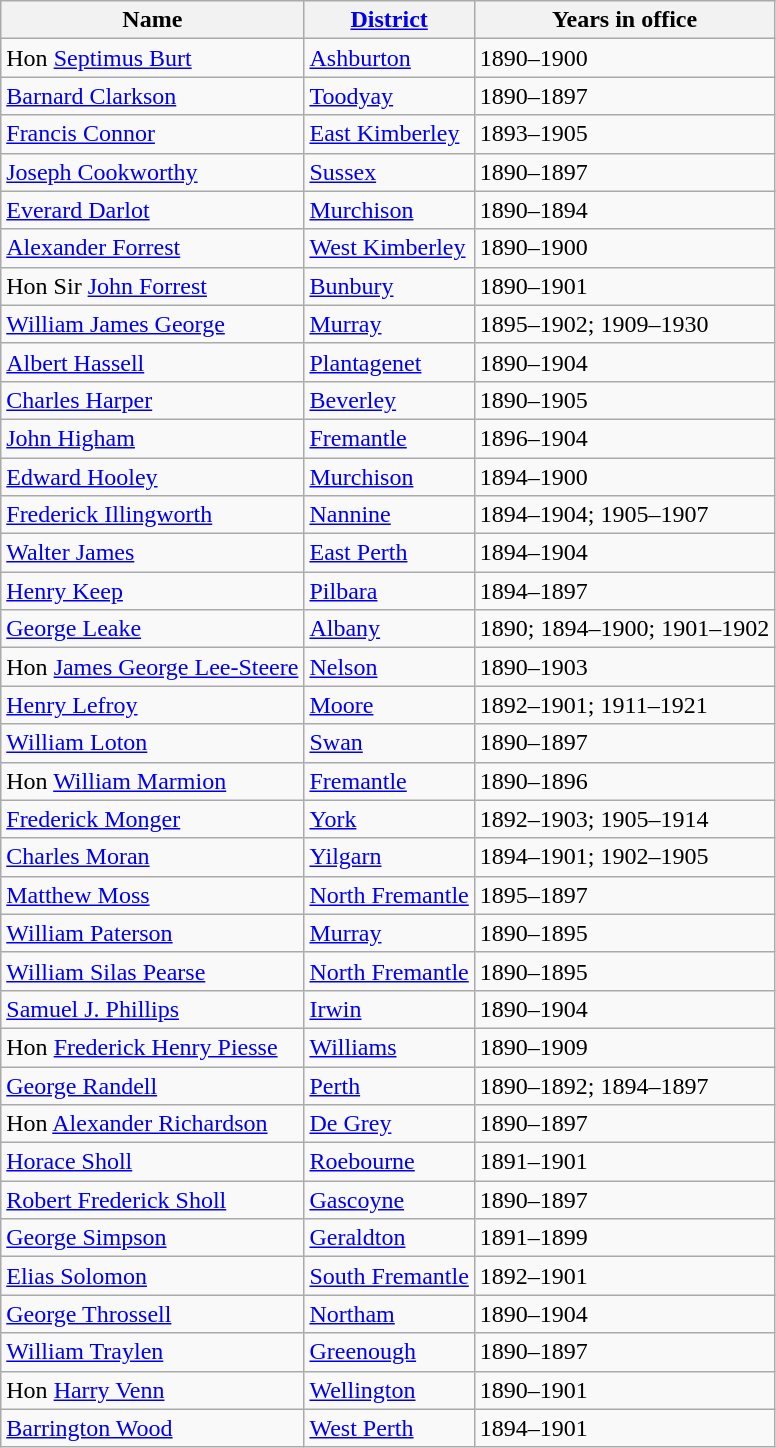<table class="wikitable sortable">
<tr>
<th><strong>Name</strong></th>
<th><strong><a href='#'>District</a></strong></th>
<th><strong>Years in office</strong></th>
</tr>
<tr>
<td>Hon <a href='#'>Septimus Burt</a></td>
<td><a href='#'>Ashburton</a></td>
<td>1890–1900</td>
</tr>
<tr>
<td><a href='#'>Barnard Clarkson</a></td>
<td><a href='#'>Toodyay</a></td>
<td>1890–1897</td>
</tr>
<tr>
<td><a href='#'>Francis Connor</a></td>
<td><a href='#'>East Kimberley</a></td>
<td>1893–1905</td>
</tr>
<tr>
<td><a href='#'>Joseph Cookworthy</a></td>
<td><a href='#'>Sussex</a></td>
<td>1890–1897</td>
</tr>
<tr>
<td><a href='#'>Everard Darlot</a> </td>
<td><a href='#'>Murchison</a></td>
<td>1890–1894</td>
</tr>
<tr>
<td><a href='#'>Alexander Forrest</a></td>
<td><a href='#'>West Kimberley</a></td>
<td>1890–1900</td>
</tr>
<tr>
<td>Hon Sir <a href='#'>John Forrest</a></td>
<td><a href='#'>Bunbury</a></td>
<td>1890–1901</td>
</tr>
<tr>
<td><a href='#'>William James George</a> </td>
<td><a href='#'>Murray</a></td>
<td>1895–1902; 1909–1930</td>
</tr>
<tr>
<td><a href='#'>Albert Hassell</a></td>
<td><a href='#'>Plantagenet</a></td>
<td>1890–1904</td>
</tr>
<tr>
<td><a href='#'>Charles Harper</a></td>
<td><a href='#'>Beverley</a></td>
<td>1890–1905</td>
</tr>
<tr>
<td><a href='#'>John Higham</a> </td>
<td><a href='#'>Fremantle</a></td>
<td>1896–1904</td>
</tr>
<tr>
<td><a href='#'>Edward Hooley</a> </td>
<td><a href='#'>Murchison</a></td>
<td>1894–1900</td>
</tr>
<tr>
<td><a href='#'>Frederick Illingworth</a></td>
<td><a href='#'>Nannine</a></td>
<td>1894–1904; 1905–1907</td>
</tr>
<tr>
<td><a href='#'>Walter James</a></td>
<td><a href='#'>East Perth</a></td>
<td>1894–1904</td>
</tr>
<tr>
<td><a href='#'>Henry Keep</a></td>
<td><a href='#'>Pilbara</a></td>
<td>1894–1897</td>
</tr>
<tr>
<td><a href='#'>George Leake</a></td>
<td><a href='#'>Albany</a></td>
<td>1890; 1894–1900; 1901–1902</td>
</tr>
<tr>
<td>Hon <a href='#'>James George Lee-Steere</a></td>
<td><a href='#'>Nelson</a></td>
<td>1890–1903</td>
</tr>
<tr>
<td><a href='#'>Henry Lefroy</a></td>
<td><a href='#'>Moore</a></td>
<td>1892–1901; 1911–1921</td>
</tr>
<tr>
<td><a href='#'>William Loton</a></td>
<td><a href='#'>Swan</a></td>
<td>1890–1897</td>
</tr>
<tr>
<td>Hon <a href='#'>William Marmion</a> </td>
<td><a href='#'>Fremantle</a></td>
<td>1890–1896</td>
</tr>
<tr>
<td><a href='#'>Frederick Monger</a></td>
<td><a href='#'>York</a></td>
<td>1892–1903; 1905–1914</td>
</tr>
<tr>
<td><a href='#'>Charles Moran</a></td>
<td><a href='#'>Yilgarn</a></td>
<td>1894–1901; 1902–1905</td>
</tr>
<tr>
<td><a href='#'>Matthew Moss</a> </td>
<td><a href='#'>North Fremantle</a></td>
<td>1895–1897</td>
</tr>
<tr>
<td><a href='#'>William Paterson</a> </td>
<td><a href='#'>Murray</a></td>
<td>1890–1895</td>
</tr>
<tr>
<td><a href='#'>William Silas Pearse</a> </td>
<td><a href='#'>North Fremantle</a></td>
<td>1890–1895</td>
</tr>
<tr>
<td><a href='#'>Samuel J. Phillips</a></td>
<td><a href='#'>Irwin</a></td>
<td>1890–1904</td>
</tr>
<tr>
<td>Hon <a href='#'>Frederick Henry Piesse</a> </td>
<td><a href='#'>Williams</a></td>
<td>1890–1909</td>
</tr>
<tr>
<td><a href='#'>George Randell</a></td>
<td><a href='#'>Perth</a></td>
<td>1890–1892; 1894–1897</td>
</tr>
<tr>
<td>Hon <a href='#'>Alexander Richardson</a> </td>
<td><a href='#'>De Grey</a></td>
<td>1890–1897</td>
</tr>
<tr>
<td><a href='#'>Horace Sholl</a></td>
<td><a href='#'>Roebourne</a></td>
<td>1891–1901</td>
</tr>
<tr>
<td><a href='#'>Robert Frederick Sholl</a></td>
<td><a href='#'>Gascoyne</a></td>
<td>1890–1897</td>
</tr>
<tr>
<td><a href='#'>George Simpson</a></td>
<td><a href='#'>Geraldton</a></td>
<td>1891–1899</td>
</tr>
<tr>
<td><a href='#'>Elias Solomon</a></td>
<td><a href='#'>South Fremantle</a></td>
<td>1892–1901</td>
</tr>
<tr>
<td><a href='#'>George Throssell</a> </td>
<td><a href='#'>Northam</a></td>
<td>1890–1904</td>
</tr>
<tr>
<td><a href='#'>William Traylen</a></td>
<td><a href='#'>Greenough</a></td>
<td>1890–1897</td>
</tr>
<tr>
<td>Hon <a href='#'>Harry Venn</a></td>
<td><a href='#'>Wellington</a></td>
<td>1890–1901</td>
</tr>
<tr>
<td><a href='#'>Barrington Wood</a></td>
<td><a href='#'>West Perth</a></td>
<td>1894–1901</td>
</tr>
</table>
